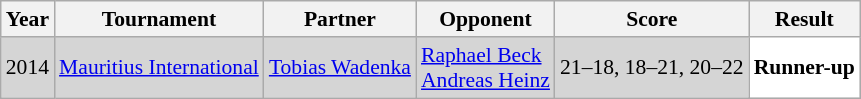<table class="sortable wikitable" style="font-size: 90%;">
<tr>
<th>Year</th>
<th>Tournament</th>
<th>Partner</th>
<th>Opponent</th>
<th>Score</th>
<th>Result</th>
</tr>
<tr style="background:#D5D5D5">
<td align="center">2014</td>
<td align="left"><a href='#'>Mauritius International</a></td>
<td align="left"> <a href='#'>Tobias Wadenka</a></td>
<td align="left"> <a href='#'>Raphael Beck</a><br> <a href='#'>Andreas Heinz</a></td>
<td align="left">21–18, 18–21, 20–22</td>
<td style="text-align:left; background:white"> <strong>Runner-up</strong></td>
</tr>
</table>
